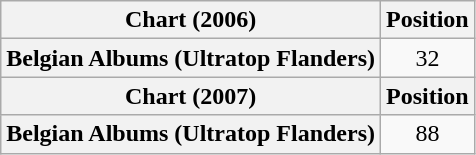<table class="wikitable plainrowheaders" style="text-align:center">
<tr>
<th scope="col">Chart (2006)</th>
<th scope="col">Position</th>
</tr>
<tr>
<th scope="row">Belgian Albums (Ultratop Flanders)</th>
<td>32</td>
</tr>
<tr>
<th scope="col">Chart (2007)</th>
<th scope="col">Position</th>
</tr>
<tr>
<th scope="row">Belgian Albums (Ultratop Flanders)</th>
<td>88</td>
</tr>
</table>
